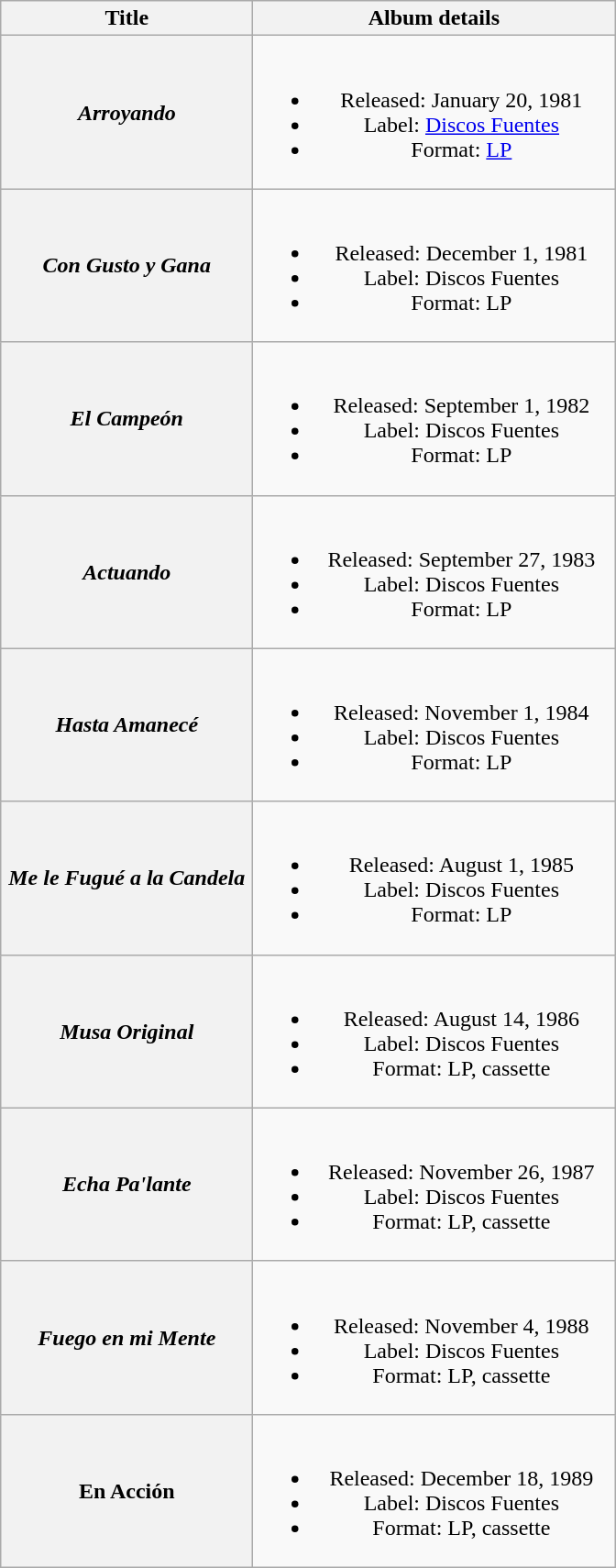<table class="wikitable plainrowheaders" style="text-align:center;">
<tr>
<th scope="col" style="width:11em;">Title</th>
<th scope="col" style="width:16em;">Album details</th>
</tr>
<tr>
<th scope="row"><em>Arroyando</em></th>
<td><br><ul><li>Released: January 20, 1981</li><li>Label: <a href='#'>Discos Fuentes</a></li><li>Format: <a href='#'>LP</a></li></ul></td>
</tr>
<tr>
<th scope="row"><em>Con Gusto y Gana</em></th>
<td><br><ul><li>Released: December 1, 1981</li><li>Label: Discos Fuentes</li><li>Format: LP</li></ul></td>
</tr>
<tr>
<th scope="row"><em>El Campeón</em></th>
<td><br><ul><li>Released: September 1, 1982</li><li>Label: Discos Fuentes</li><li>Format: LP</li></ul></td>
</tr>
<tr>
<th scope="row"><em>Actuando</em></th>
<td><br><ul><li>Released: September 27, 1983</li><li>Label: Discos Fuentes</li><li>Format: LP</li></ul></td>
</tr>
<tr>
<th scope="row"><em>Hasta Amanecé</em></th>
<td><br><ul><li>Released: November 1, 1984</li><li>Label: Discos Fuentes</li><li>Format: LP</li></ul></td>
</tr>
<tr>
<th scope="row"><em>Me le Fugué a la Candela</em></th>
<td><br><ul><li>Released: August 1, 1985</li><li>Label: Discos Fuentes</li><li>Format: LP</li></ul></td>
</tr>
<tr>
<th scope="row"><em>Musa Original</em></th>
<td><br><ul><li>Released: August 14, 1986</li><li>Label: Discos Fuentes</li><li>Format: LP, cassette</li></ul></td>
</tr>
<tr>
<th scope="row"><em>Echa Pa'lante</em></th>
<td><br><ul><li>Released: November 26, 1987</li><li>Label: Discos Fuentes</li><li>Format: LP, cassette</li></ul></td>
</tr>
<tr>
<th scope="row"><em>Fuego en mi Mente<strong></th>
<td><br><ul><li>Released: November 4, 1988</li><li>Label: Discos Fuentes</li><li>Format: LP, cassette</li></ul></td>
</tr>
<tr>
<th scope="row"></em>En Acción<em></th>
<td><br><ul><li>Released: December 18, 1989</li><li>Label: Discos Fuentes</li><li>Format: LP, cassette</li></ul></td>
</tr>
</table>
